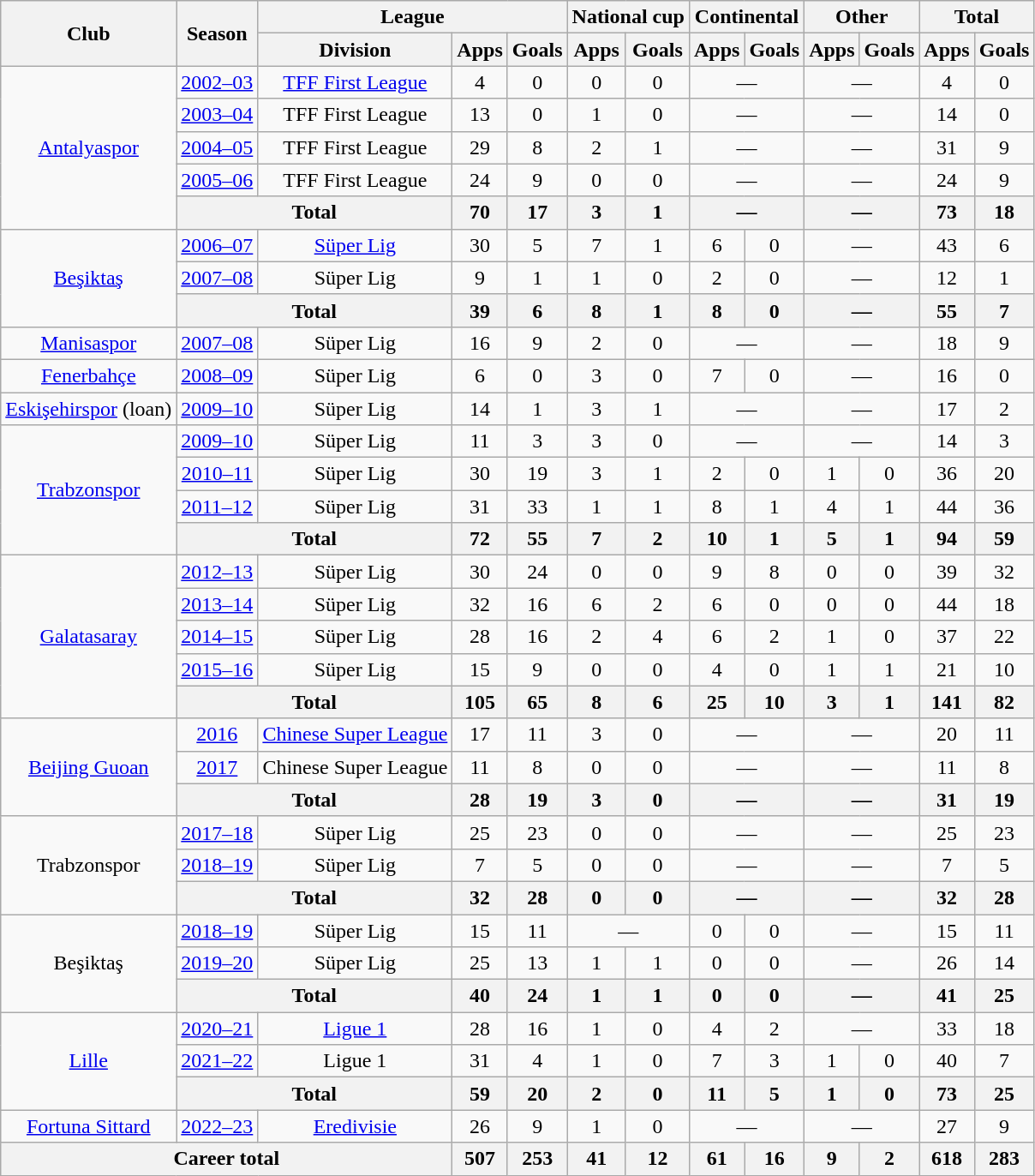<table class="wikitable" style="text-align:center">
<tr>
<th rowspan="2">Club</th>
<th rowspan="2">Season</th>
<th colspan="3">League</th>
<th colspan="2">National cup</th>
<th colspan="2">Continental</th>
<th colspan="2">Other</th>
<th colspan="2">Total</th>
</tr>
<tr>
<th>Division</th>
<th>Apps</th>
<th>Goals</th>
<th>Apps</th>
<th>Goals</th>
<th>Apps</th>
<th>Goals</th>
<th>Apps</th>
<th>Goals</th>
<th>Apps</th>
<th>Goals</th>
</tr>
<tr>
<td rowspan="5"><a href='#'>Antalyaspor</a></td>
<td><a href='#'>2002–03</a></td>
<td><a href='#'>TFF First League</a></td>
<td>4</td>
<td>0</td>
<td>0</td>
<td>0</td>
<td colspan="2">—</td>
<td colspan="2">—</td>
<td>4</td>
<td>0</td>
</tr>
<tr>
<td><a href='#'>2003–04</a></td>
<td>TFF First League</td>
<td>13</td>
<td>0</td>
<td>1</td>
<td>0</td>
<td colspan="2">—</td>
<td colspan="2">—</td>
<td>14</td>
<td>0</td>
</tr>
<tr>
<td><a href='#'>2004–05</a></td>
<td>TFF First League</td>
<td>29</td>
<td>8</td>
<td>2</td>
<td>1</td>
<td colspan="2">—</td>
<td colspan="2">—</td>
<td>31</td>
<td>9</td>
</tr>
<tr>
<td><a href='#'>2005–06</a></td>
<td>TFF First League</td>
<td>24</td>
<td>9</td>
<td>0</td>
<td>0</td>
<td colspan="2">—</td>
<td colspan="2">—</td>
<td>24</td>
<td>9</td>
</tr>
<tr>
<th colspan="2">Total</th>
<th>70</th>
<th>17</th>
<th>3</th>
<th>1</th>
<th colspan="2">—</th>
<th colspan="2">—</th>
<th>73</th>
<th>18</th>
</tr>
<tr>
<td rowspan="3"><a href='#'>Beşiktaş</a></td>
<td><a href='#'>2006–07</a></td>
<td><a href='#'>Süper Lig</a></td>
<td>30</td>
<td>5</td>
<td>7</td>
<td>1</td>
<td>6</td>
<td>0</td>
<td colspan="2">—</td>
<td>43</td>
<td>6</td>
</tr>
<tr>
<td><a href='#'>2007–08</a></td>
<td>Süper Lig</td>
<td>9</td>
<td>1</td>
<td>1</td>
<td>0</td>
<td>2</td>
<td>0</td>
<td colspan="2">—</td>
<td>12</td>
<td>1</td>
</tr>
<tr>
<th colspan="2">Total</th>
<th>39</th>
<th>6</th>
<th>8</th>
<th>1</th>
<th>8</th>
<th>0</th>
<th colspan="2">—</th>
<th>55</th>
<th>7</th>
</tr>
<tr>
<td><a href='#'>Manisaspor</a></td>
<td><a href='#'>2007–08</a></td>
<td>Süper Lig</td>
<td>16</td>
<td>9</td>
<td>2</td>
<td>0</td>
<td colspan="2">—</td>
<td colspan="2">—</td>
<td>18</td>
<td>9</td>
</tr>
<tr>
<td><a href='#'>Fenerbahçe</a></td>
<td><a href='#'>2008–09</a></td>
<td>Süper Lig</td>
<td>6</td>
<td>0</td>
<td>3</td>
<td>0</td>
<td>7</td>
<td>0</td>
<td colspan="2">—</td>
<td>16</td>
<td>0</td>
</tr>
<tr>
<td><a href='#'>Eskişehirspor</a> (loan)</td>
<td><a href='#'>2009–10</a></td>
<td>Süper Lig</td>
<td>14</td>
<td>1</td>
<td>3</td>
<td>1</td>
<td colspan="2">—</td>
<td colspan="2">—</td>
<td>17</td>
<td>2</td>
</tr>
<tr>
<td rowspan="4"><a href='#'>Trabzonspor</a></td>
<td><a href='#'>2009–10</a></td>
<td>Süper Lig</td>
<td>11</td>
<td>3</td>
<td>3</td>
<td>0</td>
<td colspan="2">—</td>
<td colspan="2">—</td>
<td>14</td>
<td>3</td>
</tr>
<tr>
<td><a href='#'>2010–11</a></td>
<td>Süper Lig</td>
<td>30</td>
<td>19</td>
<td>3</td>
<td>1</td>
<td>2</td>
<td>0</td>
<td>1</td>
<td>0</td>
<td>36</td>
<td>20</td>
</tr>
<tr>
<td><a href='#'>2011–12</a></td>
<td>Süper Lig</td>
<td>31</td>
<td>33</td>
<td>1</td>
<td>1</td>
<td>8</td>
<td>1</td>
<td>4</td>
<td>1</td>
<td>44</td>
<td>36</td>
</tr>
<tr>
<th colspan="2">Total</th>
<th>72</th>
<th>55</th>
<th>7</th>
<th>2</th>
<th>10</th>
<th>1</th>
<th>5</th>
<th>1</th>
<th>94</th>
<th>59</th>
</tr>
<tr>
<td rowspan="5"><a href='#'>Galatasaray</a></td>
<td><a href='#'>2012–13</a></td>
<td>Süper Lig</td>
<td>30</td>
<td>24</td>
<td>0</td>
<td>0</td>
<td>9</td>
<td>8</td>
<td>0</td>
<td>0</td>
<td>39</td>
<td>32</td>
</tr>
<tr>
<td><a href='#'>2013–14</a></td>
<td>Süper Lig</td>
<td>32</td>
<td>16</td>
<td>6</td>
<td>2</td>
<td>6</td>
<td>0</td>
<td>0</td>
<td>0</td>
<td>44</td>
<td>18</td>
</tr>
<tr>
<td><a href='#'>2014–15</a></td>
<td>Süper Lig</td>
<td>28</td>
<td>16</td>
<td>2</td>
<td>4</td>
<td>6</td>
<td>2</td>
<td>1</td>
<td>0</td>
<td>37</td>
<td>22</td>
</tr>
<tr>
<td><a href='#'>2015–16</a></td>
<td>Süper Lig</td>
<td>15</td>
<td>9</td>
<td>0</td>
<td>0</td>
<td>4</td>
<td>0</td>
<td>1</td>
<td>1</td>
<td>21</td>
<td>10</td>
</tr>
<tr>
<th colspan="2">Total</th>
<th>105</th>
<th>65</th>
<th>8</th>
<th>6</th>
<th>25</th>
<th>10</th>
<th>3</th>
<th>1</th>
<th>141</th>
<th>82</th>
</tr>
<tr>
<td rowspan="3"><a href='#'>Beijing Guoan</a></td>
<td><a href='#'>2016</a></td>
<td><a href='#'>Chinese Super League</a></td>
<td>17</td>
<td>11</td>
<td>3</td>
<td>0</td>
<td colspan="2">—</td>
<td colspan="2">—</td>
<td>20</td>
<td>11</td>
</tr>
<tr>
<td><a href='#'>2017</a></td>
<td>Chinese Super League</td>
<td>11</td>
<td>8</td>
<td>0</td>
<td>0</td>
<td colspan="2">—</td>
<td colspan="2">—</td>
<td>11</td>
<td>8</td>
</tr>
<tr>
<th colspan="2">Total</th>
<th>28</th>
<th>19</th>
<th>3</th>
<th>0</th>
<th colspan="2">—</th>
<th colspan="2">—</th>
<th>31</th>
<th>19</th>
</tr>
<tr>
<td rowspan="3">Trabzonspor</td>
<td><a href='#'>2017–18</a></td>
<td>Süper Lig</td>
<td>25</td>
<td>23</td>
<td>0</td>
<td>0</td>
<td colspan="2">—</td>
<td colspan="2">—</td>
<td>25</td>
<td>23</td>
</tr>
<tr>
<td><a href='#'>2018–19</a></td>
<td>Süper Lig</td>
<td>7</td>
<td>5</td>
<td>0</td>
<td>0</td>
<td colspan="2">—</td>
<td colspan="2">—</td>
<td>7</td>
<td>5</td>
</tr>
<tr>
<th colspan="2">Total</th>
<th>32</th>
<th>28</th>
<th>0</th>
<th>0</th>
<th colspan="2">—</th>
<th colspan="2">—</th>
<th>32</th>
<th>28</th>
</tr>
<tr>
<td rowspan="3">Beşiktaş</td>
<td><a href='#'>2018–19</a></td>
<td>Süper Lig</td>
<td>15</td>
<td>11</td>
<td colspan="2">—</td>
<td>0</td>
<td>0</td>
<td colspan="2">—</td>
<td>15</td>
<td>11</td>
</tr>
<tr>
<td><a href='#'>2019–20</a></td>
<td>Süper Lig</td>
<td>25</td>
<td>13</td>
<td>1</td>
<td>1</td>
<td>0</td>
<td>0</td>
<td colspan="2">—</td>
<td>26</td>
<td>14</td>
</tr>
<tr>
<th colspan="2">Total</th>
<th>40</th>
<th>24</th>
<th>1</th>
<th>1</th>
<th>0</th>
<th>0</th>
<th colspan="2">—</th>
<th>41</th>
<th>25</th>
</tr>
<tr>
<td rowspan="3"><a href='#'>Lille</a></td>
<td><a href='#'>2020–21</a></td>
<td><a href='#'>Ligue 1</a></td>
<td>28</td>
<td>16</td>
<td>1</td>
<td>0</td>
<td>4</td>
<td>2</td>
<td colspan="2">—</td>
<td>33</td>
<td>18</td>
</tr>
<tr>
<td><a href='#'>2021–22</a></td>
<td>Ligue 1</td>
<td>31</td>
<td>4</td>
<td>1</td>
<td>0</td>
<td>7</td>
<td>3</td>
<td>1</td>
<td>0</td>
<td>40</td>
<td>7</td>
</tr>
<tr>
<th colspan="2">Total</th>
<th>59</th>
<th>20</th>
<th>2</th>
<th>0</th>
<th>11</th>
<th>5</th>
<th>1</th>
<th>0</th>
<th>73</th>
<th>25</th>
</tr>
<tr>
<td><a href='#'>Fortuna Sittard</a></td>
<td><a href='#'>2022–23</a></td>
<td><a href='#'>Eredivisie</a></td>
<td>26</td>
<td>9</td>
<td>1</td>
<td>0</td>
<td colspan="2">—</td>
<td colspan="2">—</td>
<td>27</td>
<td>9</td>
</tr>
<tr>
<th colspan="3">Career total</th>
<th>507</th>
<th>253</th>
<th>41</th>
<th>12</th>
<th>61</th>
<th>16</th>
<th>9</th>
<th>2</th>
<th>618</th>
<th>283</th>
</tr>
</table>
